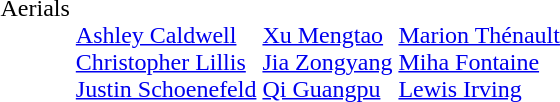<table>
<tr style="vertical-align: top;">
<td>Aerials<br></td>
<td><br><a href='#'>Ashley Caldwell</a><br><a href='#'>Christopher Lillis</a><br><a href='#'>Justin Schoenefeld</a></td>
<td><br><a href='#'>Xu Mengtao</a><br><a href='#'>Jia Zongyang</a><br><a href='#'>Qi Guangpu</a></td>
<td><br><a href='#'>Marion Thénault</a><br><a href='#'>Miha Fontaine</a><br><a href='#'>Lewis Irving</a></td>
</tr>
</table>
